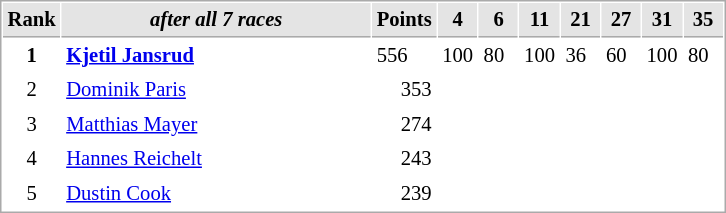<table cellspacing="1" cellpadding="3" style="border:1px solid #aaa; font-size:86%;">
<tr style="background:#e4e4e4;">
<th style="border-bottom:1px solid #aaa; width:10px;">Rank</th>
<th style="border-bottom:1px solid #aaa; width:200px;"><em>after all 7 races</em></th>
<th style="border-bottom:1px solid #aaa; width:20px;">Points</th>
<th style="border-bottom:1px solid #aaa; width:20px;">4</th>
<th style="border-bottom:1px solid #aaa; width:20px;">6</th>
<th style="border-bottom:1px solid #aaa; width:20px;">11</th>
<th style="border-bottom:1px solid #aaa; width:20px;">21</th>
<th style="border-bottom:1px solid #aaa; width:20px;">27</th>
<th style="border-bottom:1px solid #aaa; width:20px;">31</th>
<th style="border-bottom:1px solid #aaa; width:20px;">35</th>
</tr>
<tr>
<td style="text-align:center;"><strong>1</strong></td>
<td> <strong><a href='#'>Kjetil Jansrud</a> </strong></td>
<td>556</td>
<td>100</td>
<td>80</td>
<td>100</td>
<td>36</td>
<td>60</td>
<td>100</td>
<td>80</td>
</tr>
<tr>
<td style="text-align:center;">2</td>
<td> <a href='#'>Dominik Paris</a></td>
<td align="right">353</td>
</tr>
<tr>
<td style="text-align:center;">3</td>
<td> <a href='#'>Matthias Mayer</a></td>
<td align="right">274</td>
</tr>
<tr>
<td style="text-align:center;">4</td>
<td> <a href='#'>Hannes Reichelt</a></td>
<td align="right">243</td>
</tr>
<tr>
<td style="text-align:center;">5</td>
<td> <a href='#'>Dustin Cook</a></td>
<td align="right">239</td>
</tr>
</table>
